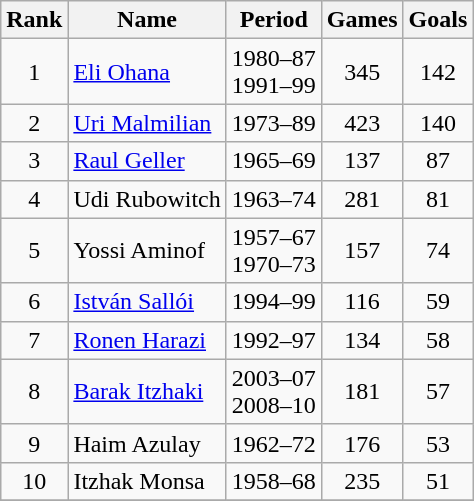<table class="wikitable">
<tr>
<th>Rank</th>
<th>Name</th>
<th>Period</th>
<th>Games</th>
<th>Goals</th>
</tr>
<tr>
<td align="center">1</td>
<td> <a href='#'>Eli Ohana</a></td>
<td>1980–87<br>1991–99</td>
<td align="center">345</td>
<td align="center">142</td>
</tr>
<tr>
<td align="center">2</td>
<td> <a href='#'>Uri Malmilian</a></td>
<td>1973–89</td>
<td align="center">423</td>
<td align="center">140</td>
</tr>
<tr>
<td align="center">3</td>
<td> <a href='#'>Raul Geller</a></td>
<td>1965–69</td>
<td align="center">137</td>
<td align="center">87</td>
</tr>
<tr>
<td align="center">4</td>
<td> Udi Rubowitch</td>
<td>1963–74</td>
<td align="center">281</td>
<td align="center">81</td>
</tr>
<tr>
<td align="center">5</td>
<td> Yossi Aminof</td>
<td>1957–67<br>1970–73</td>
<td align="center">157</td>
<td align="center">74</td>
</tr>
<tr>
<td align="center">6</td>
<td> <a href='#'>István Sallói</a></td>
<td>1994–99</td>
<td align="center">116</td>
<td align="center">59</td>
</tr>
<tr>
<td align="center">7</td>
<td> <a href='#'>Ronen Harazi</a></td>
<td>1992–97</td>
<td align="center">134</td>
<td align="center">58</td>
</tr>
<tr>
<td align="center">8</td>
<td> <a href='#'>Barak Itzhaki</a></td>
<td>2003–07<br>2008–10</td>
<td align="center">181</td>
<td align="center">57</td>
</tr>
<tr>
<td align="center">9</td>
<td> Haim Azulay</td>
<td>1962–72</td>
<td align="center">176</td>
<td align="center">53</td>
</tr>
<tr>
<td align="center">10</td>
<td> Itzhak Monsa</td>
<td>1958–68</td>
<td align="center">235</td>
<td align="center">51</td>
</tr>
<tr>
</tr>
</table>
